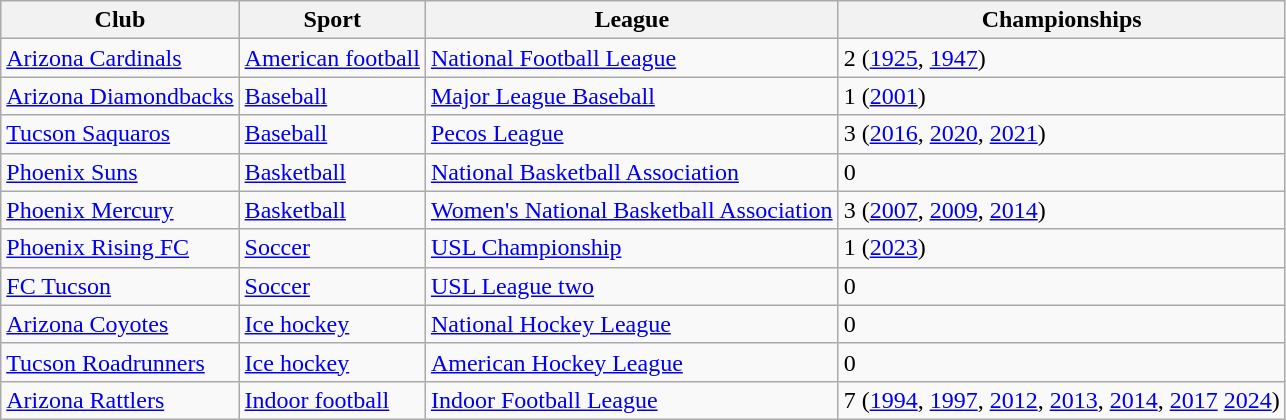<table class="wikitable">
<tr>
<th>Club</th>
<th>Sport</th>
<th>League</th>
<th>Championships</th>
</tr>
<tr>
<td><a href='#'>Arizona Cardinals</a></td>
<td><a href='#'>American football</a></td>
<td><a href='#'>National Football League</a></td>
<td>2 (<a href='#'>1925</a>, <a href='#'>1947</a>)</td>
</tr>
<tr>
<td><a href='#'>Arizona Diamondbacks</a></td>
<td><a href='#'>Baseball</a></td>
<td><a href='#'>Major League Baseball</a></td>
<td>1 (<a href='#'>2001</a>)</td>
</tr>
<tr>
<td><a href='#'>Tucson Saquaros</a></td>
<td><a href='#'>Baseball</a></td>
<td><a href='#'>Pecos League</a></td>
<td>3 (<a href='#'>2016</a>, <a href='#'>2020</a>, <a href='#'>2021</a>)</td>
</tr>
<tr>
<td><a href='#'>Phoenix Suns</a></td>
<td><a href='#'>Basketball</a></td>
<td><a href='#'>National Basketball Association</a></td>
<td>0</td>
</tr>
<tr>
<td><a href='#'>Phoenix Mercury</a></td>
<td><a href='#'>Basketball</a></td>
<td><a href='#'>Women's National Basketball Association</a></td>
<td>3 (<a href='#'>2007</a>, <a href='#'>2009</a>, <a href='#'>2014</a>)</td>
</tr>
<tr>
<td><a href='#'>Phoenix Rising FC</a></td>
<td><a href='#'>Soccer</a></td>
<td><a href='#'>USL Championship</a></td>
<td>1 (<a href='#'>2023</a>)</td>
</tr>
<tr>
<td><a href='#'>FC Tucson</a></td>
<td><a href='#'>Soccer</a></td>
<td><a href='#'>USL League two</a></td>
<td>0</td>
</tr>
<tr>
<td><a href='#'>Arizona Coyotes</a></td>
<td><a href='#'>Ice hockey</a></td>
<td><a href='#'>National Hockey League</a></td>
<td>0</td>
</tr>
<tr>
<td><a href='#'>Tucson Roadrunners</a></td>
<td><a href='#'>Ice hockey</a></td>
<td><a href='#'>American Hockey League</a></td>
<td>0</td>
</tr>
<tr>
<td><a href='#'>Arizona Rattlers</a></td>
<td><a href='#'>Indoor football</a></td>
<td><a href='#'>Indoor Football League</a></td>
<td>7 (<a href='#'>1994</a>, <a href='#'>1997</a>, <a href='#'>2012</a>, <a href='#'>2013</a>, <a href='#'>2014</a>, <a href='#'>2017</a>  <a href='#'>2024</a>)</td>
</tr>
</table>
